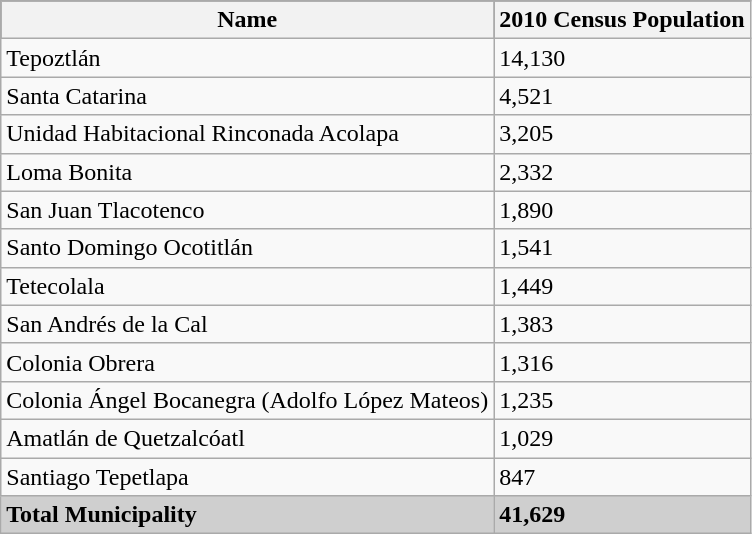<table class="wikitable">
<tr style="background:#000000; color:black;">
<th><strong>Name</strong></th>
<th><strong>2010 Census Population</strong></th>
</tr>
<tr>
<td>Tepoztlán</td>
<td>14,130</td>
</tr>
<tr>
<td>Santa Catarina</td>
<td>4,521</td>
</tr>
<tr>
<td>Unidad Habitacional Rinconada Acolapa</td>
<td>3,205</td>
</tr>
<tr>
<td>Loma Bonita</td>
<td>2,332</td>
</tr>
<tr>
<td>San Juan Tlacotenco</td>
<td>1,890</td>
</tr>
<tr>
<td>Santo Domingo Ocotitlán</td>
<td>1,541</td>
</tr>
<tr>
<td>Tetecolala</td>
<td>1,449</td>
</tr>
<tr>
<td>San Andrés de la Cal</td>
<td>1,383</td>
</tr>
<tr>
<td>Colonia Obrera</td>
<td>1,316</td>
</tr>
<tr>
<td>Colonia Ángel Bocanegra (Adolfo López Mateos)</td>
<td>1,235</td>
</tr>
<tr>
<td>Amatlán de Quetzalcóatl</td>
<td>1,029</td>
</tr>
<tr>
<td>Santiago Tepetlapa</td>
<td>847</td>
</tr>
<tr style="background:#CFCFCF;">
<td><strong>Total Municipality</strong></td>
<td><strong>41,629</strong></td>
</tr>
</table>
